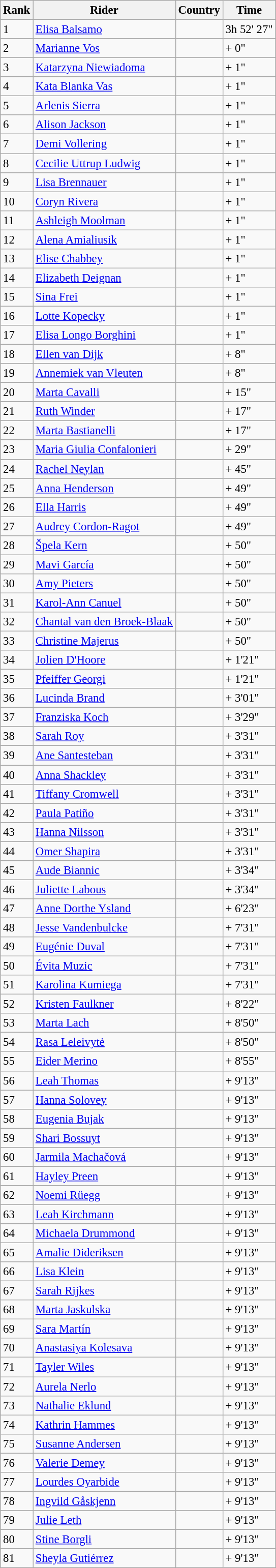<table class="wikitable sortable" style="font-size:95%; text-align:left;">
<tr>
<th>Rank</th>
<th>Rider</th>
<th>Country</th>
<th>Time</th>
</tr>
<tr>
<td>1</td>
<td><a href='#'>Elisa Balsamo</a></td>
<td></td>
<td>3h 52' 27"</td>
</tr>
<tr>
<td>2</td>
<td><a href='#'>Marianne Vos</a></td>
<td></td>
<td>+ 0"</td>
</tr>
<tr>
<td>3</td>
<td><a href='#'>Katarzyna Niewiadoma</a></td>
<td></td>
<td>+ 1"</td>
</tr>
<tr>
<td>4</td>
<td><a href='#'>Kata Blanka Vas</a></td>
<td></td>
<td>+ 1"</td>
</tr>
<tr>
<td>5</td>
<td><a href='#'>Arlenis Sierra</a></td>
<td></td>
<td>+ 1"</td>
</tr>
<tr>
<td>6</td>
<td><a href='#'>Alison Jackson</a></td>
<td></td>
<td>+ 1"</td>
</tr>
<tr>
<td>7</td>
<td><a href='#'>Demi Vollering</a></td>
<td></td>
<td>+ 1"</td>
</tr>
<tr>
<td>8</td>
<td><a href='#'>Cecilie Uttrup Ludwig</a></td>
<td></td>
<td>+ 1"</td>
</tr>
<tr>
<td>9</td>
<td><a href='#'>Lisa Brennauer</a></td>
<td></td>
<td>+ 1"</td>
</tr>
<tr>
<td>10</td>
<td><a href='#'>Coryn Rivera</a></td>
<td></td>
<td>+ 1"</td>
</tr>
<tr>
<td>11</td>
<td><a href='#'>Ashleigh Moolman</a></td>
<td></td>
<td>+ 1"</td>
</tr>
<tr>
<td>12</td>
<td><a href='#'>Alena Amialiusik</a></td>
<td></td>
<td>+ 1"</td>
</tr>
<tr>
<td>13</td>
<td><a href='#'>Elise Chabbey</a></td>
<td></td>
<td>+ 1"</td>
</tr>
<tr>
<td>14</td>
<td><a href='#'>Elizabeth Deignan</a></td>
<td></td>
<td>+ 1"</td>
</tr>
<tr>
<td>15</td>
<td><a href='#'>Sina Frei</a></td>
<td></td>
<td>+ 1"</td>
</tr>
<tr>
<td>16</td>
<td><a href='#'>Lotte Kopecky</a></td>
<td></td>
<td>+ 1"</td>
</tr>
<tr>
<td>17</td>
<td><a href='#'>Elisa Longo Borghini</a></td>
<td></td>
<td>+ 1"</td>
</tr>
<tr>
<td>18</td>
<td><a href='#'>Ellen van Dijk</a></td>
<td></td>
<td>+ 8"</td>
</tr>
<tr>
<td>19</td>
<td><a href='#'>Annemiek van Vleuten</a></td>
<td></td>
<td>+ 8"</td>
</tr>
<tr>
<td>20</td>
<td><a href='#'>Marta Cavalli</a></td>
<td></td>
<td>+ 15"</td>
</tr>
<tr>
<td>21</td>
<td><a href='#'>Ruth Winder</a></td>
<td></td>
<td>+ 17"</td>
</tr>
<tr>
<td>22</td>
<td><a href='#'>Marta Bastianelli</a></td>
<td></td>
<td>+ 17"</td>
</tr>
<tr>
<td>23</td>
<td><a href='#'>Maria Giulia Confalonieri</a></td>
<td></td>
<td>+ 29"</td>
</tr>
<tr>
<td>24</td>
<td><a href='#'>Rachel Neylan</a></td>
<td></td>
<td>+ 45"</td>
</tr>
<tr>
<td>25</td>
<td><a href='#'>Anna Henderson</a></td>
<td></td>
<td>+ 49"</td>
</tr>
<tr>
<td>26</td>
<td><a href='#'>Ella Harris</a></td>
<td></td>
<td>+ 49"</td>
</tr>
<tr>
<td>27</td>
<td><a href='#'>Audrey Cordon-Ragot</a></td>
<td></td>
<td>+ 49"</td>
</tr>
<tr>
<td>28</td>
<td><a href='#'>Špela Kern</a></td>
<td></td>
<td>+ 50"</td>
</tr>
<tr>
<td>29</td>
<td><a href='#'>Mavi García</a></td>
<td></td>
<td>+ 50"</td>
</tr>
<tr>
<td>30</td>
<td><a href='#'>Amy Pieters</a></td>
<td></td>
<td>+ 50"</td>
</tr>
<tr>
<td>31</td>
<td><a href='#'>Karol-Ann Canuel</a></td>
<td></td>
<td>+ 50"</td>
</tr>
<tr>
<td>32</td>
<td><a href='#'>Chantal van den Broek-Blaak</a></td>
<td></td>
<td>+ 50"</td>
</tr>
<tr>
<td>33</td>
<td><a href='#'>Christine Majerus</a></td>
<td></td>
<td>+ 50"</td>
</tr>
<tr>
<td>34</td>
<td><a href='#'>Jolien D'Hoore</a></td>
<td></td>
<td>+ 1'21"</td>
</tr>
<tr>
<td>35</td>
<td><a href='#'>Pfeiffer Georgi</a></td>
<td></td>
<td>+ 1'21"</td>
</tr>
<tr>
<td>36</td>
<td><a href='#'>Lucinda Brand</a></td>
<td></td>
<td>+ 3'01"</td>
</tr>
<tr>
<td>37</td>
<td><a href='#'>Franziska Koch</a></td>
<td></td>
<td>+ 3'29"</td>
</tr>
<tr>
<td>38</td>
<td><a href='#'>Sarah Roy</a></td>
<td></td>
<td>+ 3'31"</td>
</tr>
<tr>
<td>39</td>
<td><a href='#'>Ane Santesteban</a></td>
<td></td>
<td>+ 3'31"</td>
</tr>
<tr>
<td>40</td>
<td><a href='#'>Anna Shackley</a></td>
<td></td>
<td>+ 3'31"</td>
</tr>
<tr>
<td>41</td>
<td><a href='#'>Tiffany Cromwell</a></td>
<td></td>
<td>+ 3'31"</td>
</tr>
<tr>
<td>42</td>
<td><a href='#'>Paula Patiño</a></td>
<td></td>
<td>+ 3'31"</td>
</tr>
<tr>
<td>43</td>
<td><a href='#'>Hanna Nilsson</a></td>
<td></td>
<td>+ 3'31"</td>
</tr>
<tr>
<td>44</td>
<td><a href='#'>Omer Shapira</a></td>
<td></td>
<td>+ 3'31"</td>
</tr>
<tr>
<td>45</td>
<td><a href='#'>Aude Biannic</a></td>
<td></td>
<td>+ 3'34"</td>
</tr>
<tr>
<td>46</td>
<td><a href='#'>Juliette Labous</a></td>
<td></td>
<td>+ 3'34"</td>
</tr>
<tr>
<td>47</td>
<td><a href='#'>Anne Dorthe Ysland</a></td>
<td></td>
<td>+ 6'23"</td>
</tr>
<tr>
<td>48</td>
<td><a href='#'>Jesse Vandenbulcke</a></td>
<td></td>
<td>+ 7'31"</td>
</tr>
<tr>
<td>49</td>
<td><a href='#'>Eugénie Duval</a></td>
<td></td>
<td>+ 7'31"</td>
</tr>
<tr>
<td>50</td>
<td><a href='#'>Évita Muzic</a></td>
<td></td>
<td>+ 7'31"</td>
</tr>
<tr>
<td>51</td>
<td><a href='#'>Karolina Kumiega</a></td>
<td></td>
<td>+ 7'31"</td>
</tr>
<tr>
<td>52</td>
<td><a href='#'>Kristen Faulkner</a></td>
<td></td>
<td>+ 8'22"</td>
</tr>
<tr>
<td>53</td>
<td><a href='#'>Marta Lach</a></td>
<td></td>
<td>+ 8'50"</td>
</tr>
<tr>
<td>54</td>
<td><a href='#'>Rasa Leleivytė</a></td>
<td></td>
<td>+ 8'50"</td>
</tr>
<tr>
<td>55</td>
<td><a href='#'>Eider Merino</a></td>
<td></td>
<td>+ 8'55"</td>
</tr>
<tr>
<td>56</td>
<td><a href='#'>Leah Thomas</a></td>
<td></td>
<td>+ 9'13"</td>
</tr>
<tr>
<td>57</td>
<td><a href='#'>Hanna Solovey</a></td>
<td></td>
<td>+ 9'13"</td>
</tr>
<tr>
<td>58</td>
<td><a href='#'>Eugenia Bujak</a></td>
<td></td>
<td>+ 9'13"</td>
</tr>
<tr>
<td>59</td>
<td><a href='#'>Shari Bossuyt</a></td>
<td></td>
<td>+ 9'13"</td>
</tr>
<tr>
<td>60</td>
<td><a href='#'>Jarmila Machačová</a></td>
<td></td>
<td>+ 9'13"</td>
</tr>
<tr>
<td>61</td>
<td><a href='#'>Hayley Preen</a></td>
<td></td>
<td>+ 9'13"</td>
</tr>
<tr>
<td>62</td>
<td><a href='#'>Noemi Rüegg</a></td>
<td></td>
<td>+ 9'13"</td>
</tr>
<tr>
<td>63</td>
<td><a href='#'>Leah Kirchmann</a></td>
<td></td>
<td>+ 9'13"</td>
</tr>
<tr>
<td>64</td>
<td><a href='#'>Michaela Drummond</a></td>
<td></td>
<td>+ 9'13"</td>
</tr>
<tr>
<td>65</td>
<td><a href='#'>Amalie Dideriksen</a></td>
<td></td>
<td>+ 9'13"</td>
</tr>
<tr>
<td>66</td>
<td><a href='#'>Lisa Klein</a></td>
<td></td>
<td>+ 9'13"</td>
</tr>
<tr>
<td>67</td>
<td><a href='#'>Sarah Rijkes</a></td>
<td></td>
<td>+ 9'13"</td>
</tr>
<tr>
<td>68</td>
<td><a href='#'>Marta Jaskulska</a></td>
<td></td>
<td>+ 9'13"</td>
</tr>
<tr>
<td>69</td>
<td><a href='#'>Sara Martín</a></td>
<td></td>
<td>+ 9'13"</td>
</tr>
<tr>
<td>70</td>
<td><a href='#'>Anastasiya Kolesava</a></td>
<td></td>
<td>+ 9'13"</td>
</tr>
<tr>
<td>71</td>
<td><a href='#'>Tayler Wiles</a></td>
<td></td>
<td>+ 9'13"</td>
</tr>
<tr>
<td>72</td>
<td><a href='#'>Aurela Nerlo</a></td>
<td></td>
<td>+ 9'13"</td>
</tr>
<tr>
<td>73</td>
<td><a href='#'>Nathalie Eklund</a></td>
<td></td>
<td>+ 9'13"</td>
</tr>
<tr>
<td>74</td>
<td><a href='#'>Kathrin Hammes</a></td>
<td></td>
<td>+ 9'13"</td>
</tr>
<tr>
<td>75</td>
<td><a href='#'>Susanne Andersen</a></td>
<td></td>
<td>+ 9'13"</td>
</tr>
<tr>
<td>76</td>
<td><a href='#'>Valerie Demey</a></td>
<td></td>
<td>+ 9'13"</td>
</tr>
<tr>
<td>77</td>
<td><a href='#'>Lourdes Oyarbide</a></td>
<td></td>
<td>+ 9'13"</td>
</tr>
<tr>
<td>78</td>
<td><a href='#'>Ingvild Gåskjenn</a></td>
<td></td>
<td>+ 9'13"</td>
</tr>
<tr>
<td>79</td>
<td><a href='#'>Julie Leth</a></td>
<td></td>
<td>+ 9'13"</td>
</tr>
<tr>
<td>80</td>
<td><a href='#'>Stine Borgli</a></td>
<td></td>
<td>+ 9'13"</td>
</tr>
<tr>
<td>81</td>
<td><a href='#'>Sheyla Gutiérrez</a></td>
<td></td>
<td>+ 9'13"</td>
</tr>
</table>
